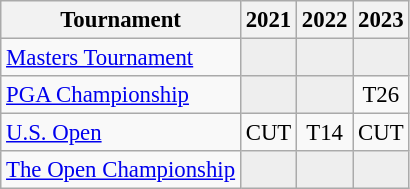<table class="wikitable" style="font-size:95%;text-align:center;">
<tr>
<th>Tournament</th>
<th>2021</th>
<th>2022</th>
<th>2023</th>
</tr>
<tr>
<td align=left><a href='#'>Masters Tournament</a></td>
<td style="background:#eeeeee;"></td>
<td style="background:#eeeeee;"></td>
<td style="background:#eeeeee;"></td>
</tr>
<tr>
<td align=left><a href='#'>PGA Championship</a></td>
<td style="background:#eeeeee;"></td>
<td style="background:#eeeeee;"></td>
<td>T26</td>
</tr>
<tr>
<td align=left><a href='#'>U.S. Open</a></td>
<td>CUT</td>
<td>T14</td>
<td>CUT</td>
</tr>
<tr>
<td align=left><a href='#'>The Open Championship</a></td>
<td style="background:#eeeeee;"></td>
<td style="background:#eeeeee;"></td>
<td style="background:#eeeeee;"></td>
</tr>
</table>
